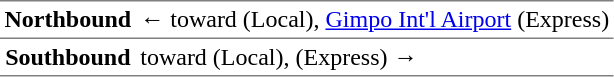<table border="1" cellspacing="0" cellpadding="3" frame="hsides" rules="rows">
<tr>
<th><span>Northbound</span></th>
<td>←  toward  (Local), <a href='#'>Gimpo Int'l Airport</a> (Express)</td>
</tr>
<tr>
<th><span>Southbound</span></th>
<td>  toward  (Local),  (Express) →</td>
</tr>
</table>
